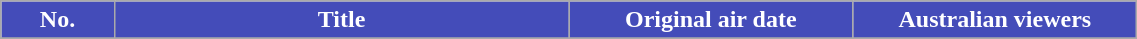<table class="wikitable plainrowheaders" width="60%">
<tr>
<th scope="col" style="background-color: #444cb9; width: 10%; color: #FFFFFF">No.</th>
<th scope="col" style="background-color: #444cb9; width: 40%; color: #FFFFFF">Title</th>
<th scope="col" style="background-color: #444cb9; width: 25%; color: #FFFFFF">Original air date</th>
<th scope="col" style="background-color: #444cb9; width: 30%; color: #FFFFFF">Australian viewers</th>
</tr>
<tr>
</tr>
</table>
